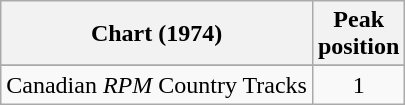<table class="wikitable sortable">
<tr>
<th align="left">Chart (1974)</th>
<th align="center">Peak<br>position</th>
</tr>
<tr>
</tr>
<tr>
<td align="left">Canadian <em>RPM</em> Country Tracks</td>
<td align="center">1</td>
</tr>
</table>
